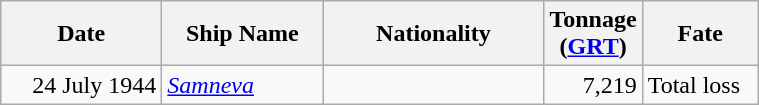<table class="wikitable sortable">
<tr>
<th width="100px">Date</th>
<th width="100px">Ship Name</th>
<th width="140px">Nationality</th>
<th width="25px">Tonnage <br>(<a href='#'>GRT</a>)</th>
<th width="70px">Fate</th>
</tr>
<tr>
<td align="right">24 July 1944</td>
<td align="left"><a href='#'><em>Samneva</em></a></td>
<td align="left"></td>
<td align="right">7,219</td>
<td align="left">Total loss</td>
</tr>
</table>
